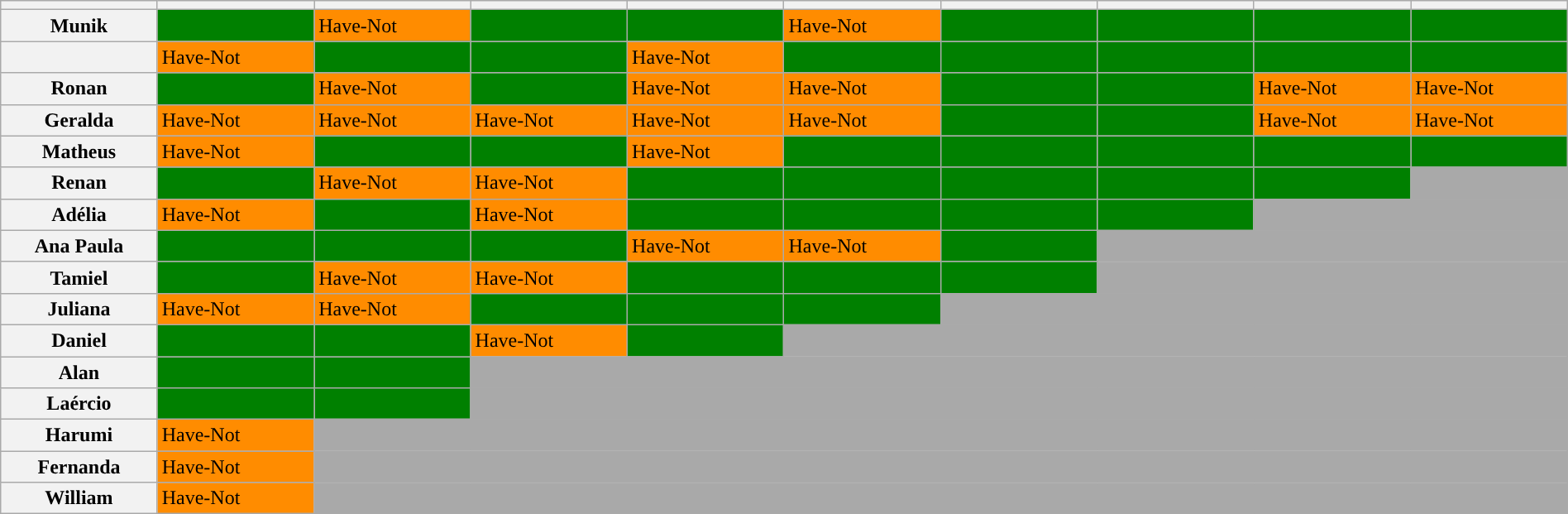<table class="wikitable" style="width:100%;">
<tr>
<th width=6.5%></th>
<th width=6.5%></th>
<th width=6.5%></th>
<th width=6.5%></th>
<th width=6.5%></th>
<th width=6.5%></th>
<th width=6.5%></th>
<th width=6.5%></th>
<th width=6.5%></th>
<th width=6.5%></th>
</tr>
<tr>
<th>Munik</th>
<td bgcolor="008000"></td>
<td bgcolor="FF8C00">Have-Not</td>
<td bgcolor="008000"></td>
<td bgcolor="008000"></td>
<td bgcolor="FF8C00">Have-Not</td>
<td bgcolor="008000"></td>
<td bgcolor="008000"></td>
<td bgcolor="008000"></td>
<td bgcolor="008000"></td>
</tr>
<tr>
<th></th>
<td bgcolor="FF8C00">Have-Not</td>
<td bgcolor="008000"></td>
<td bgcolor="008000"></td>
<td bgcolor="FF8C00">Have-Not</td>
<td bgcolor="008000"></td>
<td bgcolor="008000"></td>
<td bgcolor="008000"></td>
<td bgcolor="008000"></td>
<td bgcolor="008000"></td>
</tr>
<tr>
<th>Ronan</th>
<td bgcolor="008000"></td>
<td bgcolor="FF8C00">Have-Not</td>
<td bgcolor="008000"></td>
<td bgcolor="FF8C00">Have-Not</td>
<td bgcolor="FF8C00">Have-Not</td>
<td bgcolor="008000"></td>
<td bgcolor="008000"></td>
<td bgcolor="FF8C00">Have-Not</td>
<td bgcolor="FF8C00">Have-Not</td>
</tr>
<tr>
<th>Geralda</th>
<td bgcolor="FF8C00">Have-Not</td>
<td bgcolor="FF8C00">Have-Not</td>
<td bgcolor="FF8C00">Have-Not</td>
<td bgcolor="FF8C00">Have-Not</td>
<td bgcolor="FF8C00">Have-Not</td>
<td bgcolor="008000"></td>
<td bgcolor="008000"></td>
<td bgcolor="FF8C00">Have-Not</td>
<td bgcolor="FF8C00">Have-Not</td>
</tr>
<tr>
<th>Matheus</th>
<td bgcolor="FF8C00">Have-Not</td>
<td bgcolor="008000"></td>
<td bgcolor="008000"></td>
<td bgcolor="FF8C00">Have-Not</td>
<td bgcolor="008000"></td>
<td bgcolor="008000"></td>
<td bgcolor="008000"></td>
<td bgcolor="008000"></td>
<td bgcolor="008000"></td>
</tr>
<tr>
<th>Renan</th>
<td bgcolor="008000"></td>
<td bgcolor="FF8C00">Have-Not</td>
<td bgcolor="FF8C00">Have-Not</td>
<td bgcolor="008000"></td>
<td bgcolor="008000"></td>
<td bgcolor="008000"></td>
<td bgcolor="008000"></td>
<td bgcolor="008000"></td>
<td bgcolor="A9A9A9" colspan=1></td>
</tr>
<tr>
<th>Adélia</th>
<td bgcolor="FF8C00">Have-Not</td>
<td bgcolor="008000"></td>
<td bgcolor="FF8C00">Have-Not</td>
<td bgcolor="008000"></td>
<td bgcolor="008000"></td>
<td bgcolor="008000"></td>
<td bgcolor="008000"></td>
<td bgcolor="A9A9A9" colspan=2></td>
</tr>
<tr>
<th>Ana Paula</th>
<td bgcolor="008000"></td>
<td bgcolor="008000"></td>
<td bgcolor="008000"></td>
<td bgcolor="FF8C00">Have-Not</td>
<td bgcolor="FF8C00">Have-Not</td>
<td bgcolor="008000"></td>
<td bgcolor="A9A9A9" colspan=3></td>
</tr>
<tr>
<th>Tamiel</th>
<td bgcolor="008000"></td>
<td bgcolor="FF8C00">Have-Not</td>
<td bgcolor="FF8C00">Have-Not</td>
<td bgcolor="008000"></td>
<td bgcolor="008000"></td>
<td bgcolor="008000"></td>
<td bgcolor="A9A9A9" colspan=3></td>
</tr>
<tr>
<th>Juliana</th>
<td bgcolor="FF8C00">Have-Not</td>
<td bgcolor="FF8C00">Have-Not</td>
<td bgcolor="008000"></td>
<td bgcolor="008000"></td>
<td bgcolor="008000"></td>
<td bgcolor="A9A9A9" colspan=4></td>
</tr>
<tr>
<th>Daniel</th>
<td bgcolor="008000"></td>
<td bgcolor="008000"></td>
<td bgcolor="FF8C00">Have-Not</td>
<td bgcolor="008000"></td>
<td bgcolor="A9A9A9" colspan=5></td>
</tr>
<tr>
<th>Alan</th>
<td bgcolor="008000"></td>
<td bgcolor="008000"></td>
<td bgcolor="A9A9A9" colspan=7></td>
</tr>
<tr>
<th>Laércio</th>
<td bgcolor="008000"></td>
<td bgcolor="008000"></td>
<td bgcolor="A9A9A9" colspan=7></td>
</tr>
<tr>
<th>Harumi</th>
<td bgcolor="FF8C00">Have-Not</td>
<td bgcolor="A9A9A9" colspan=8></td>
</tr>
<tr>
<th>Fernanda</th>
<td bgcolor="FF8C00">Have-Not</td>
<td bgcolor="A9A9A9" colspan=8></td>
</tr>
<tr>
<th>William</th>
<td bgcolor="FF8C00">Have-Not</td>
<td bgcolor="A9A9A9" colspan=8></td>
</tr>
</table>
